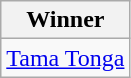<table class="wikitable">
<tr>
<th>Winner</th>
</tr>
<tr>
<td><a href='#'>Tama Tonga</a></td>
</tr>
</table>
